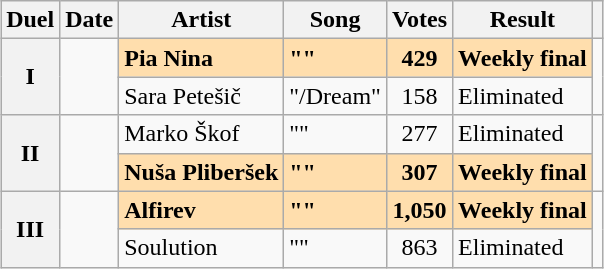<table class="sortable wikitable" style="margin: 1em auto 1em auto; text-align:center">
<tr>
<th scope="col" class="unsortable">Duel</th>
<th scope="col">Date</th>
<th scope="col">Artist</th>
<th scope="col">Song</th>
<th scope="col">Votes</th>
<th scope="col">Result</th>
<th scope="col" class="unsortable"></th>
</tr>
<tr>
<th scope="row" rowspan="2">I</th>
<td rowspan="2"></td>
<td style="font-weight:bold;background:navajowhite;" align="left">Pia Nina</td>
<td style="font-weight:bold;background:navajowhite;" align="left">""</td>
<td style="font-weight:bold;background:navajowhite;">429</td>
<td style="font-weight:bold;background:navajowhite;" align="left">Weekly final</td>
<td rowspan="2"></td>
</tr>
<tr>
<td align="left">Sara Petešič</td>
<td align="left">"/Dream"</td>
<td>158</td>
<td align="left">Eliminated</td>
</tr>
<tr>
<th scope="row" rowspan="2">II</th>
<td rowspan="2"></td>
<td align="left">Marko Škof</td>
<td align="left">""</td>
<td>277</td>
<td align="left">Eliminated</td>
<td rowspan="2"></td>
</tr>
<tr>
<td style="font-weight:bold;background:navajowhite;" align="left">Nuša Pliberšek</td>
<td style="font-weight:bold;background:navajowhite;" align="left">""</td>
<td style="font-weight:bold;background:navajowhite;">307</td>
<td style="font-weight:bold;background:navajowhite;" align="left">Weekly final</td>
</tr>
<tr>
<th scope="row" rowspan="2">III</th>
<td rowspan="2"></td>
<td style="font-weight:bold;background:navajowhite;" align="left">Alfirev</td>
<td style="font-weight:bold;background:navajowhite;" align="left">""</td>
<td style="font-weight:bold;background:navajowhite;">1,050</td>
<td style="font-weight:bold;background:navajowhite;" align="left">Weekly final</td>
<td rowspan="2"></td>
</tr>
<tr>
<td align="left">Soulution</td>
<td align="left">""</td>
<td>863</td>
<td align="left">Eliminated</td>
</tr>
</table>
